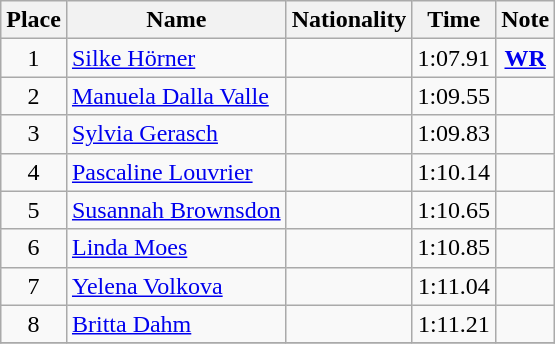<table class=wikitable style="text-align:center">
<tr>
<th>Place</th>
<th>Name</th>
<th>Nationality</th>
<th>Time</th>
<th>Note</th>
</tr>
<tr>
<td>1</td>
<td align=left><a href='#'>Silke Hörner</a></td>
<td align=left></td>
<td>1:07.91</td>
<td><strong><a href='#'>WR</a></strong></td>
</tr>
<tr>
<td>2</td>
<td align=left><a href='#'>Manuela Dalla Valle</a></td>
<td align=left></td>
<td>1:09.55</td>
<td></td>
</tr>
<tr>
<td>3</td>
<td align=left><a href='#'>Sylvia Gerasch</a></td>
<td align=left></td>
<td>1:09.83</td>
<td></td>
</tr>
<tr>
<td>4</td>
<td align=left><a href='#'>Pascaline Louvrier</a></td>
<td align=left></td>
<td>1:10.14</td>
<td></td>
</tr>
<tr>
<td>5</td>
<td align=left><a href='#'>Susannah Brownsdon</a></td>
<td align=left></td>
<td>1:10.65</td>
<td></td>
</tr>
<tr>
<td>6</td>
<td align=left><a href='#'>Linda Moes</a></td>
<td align=left></td>
<td>1:10.85</td>
<td></td>
</tr>
<tr>
<td>7</td>
<td align=left><a href='#'>Yelena Volkova</a></td>
<td align=left></td>
<td>1:11.04</td>
<td></td>
</tr>
<tr>
<td>8</td>
<td align=left><a href='#'>Britta Dahm</a></td>
<td align=left></td>
<td>1:11.21</td>
<td></td>
</tr>
<tr>
</tr>
</table>
